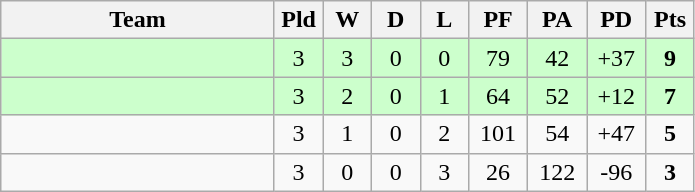<table class="wikitable" style="text-align:center;">
<tr>
<th width=175>Team</th>
<th width=25 abbr="Played">Pld</th>
<th width=25 abbr="Won">W</th>
<th width=25 abbr="Drawn">D</th>
<th width=25 abbr="Lost">L</th>
<th width=32 abbr="Points for">PF</th>
<th width=32 abbr="Points against">PA</th>
<th width=32 abbr="Points difference">PD</th>
<th width=25 abbr="Points">Pts</th>
</tr>
<tr bgcolor="#ccffcc">
<td align=left></td>
<td>3</td>
<td>3</td>
<td>0</td>
<td>0</td>
<td>79</td>
<td>42</td>
<td>+37</td>
<td><strong>9</strong></td>
</tr>
<tr bgcolor="#ccffcc">
<td align=left></td>
<td>3</td>
<td>2</td>
<td>0</td>
<td>1</td>
<td>64</td>
<td>52</td>
<td>+12</td>
<td><strong>7</strong></td>
</tr>
<tr>
<td align=left></td>
<td>3</td>
<td>1</td>
<td>0</td>
<td>2</td>
<td>101</td>
<td>54</td>
<td>+47</td>
<td><strong>5</strong></td>
</tr>
<tr>
<td align=left></td>
<td>3</td>
<td>0</td>
<td>0</td>
<td>3</td>
<td>26</td>
<td>122</td>
<td>-96</td>
<td><strong>3</strong></td>
</tr>
</table>
